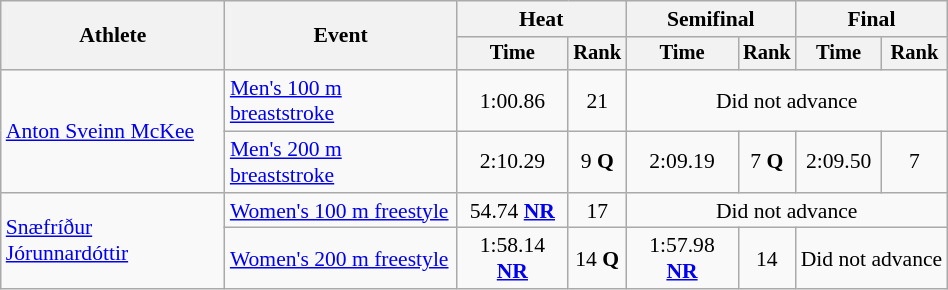<table class=wikitable style="font-size:90%; text-align:center; width:50%;">
<tr>
<th rowspan="2">Athlete</th>
<th rowspan="2">Event</th>
<th colspan="2">Heat</th>
<th colspan="2">Semifinal</th>
<th colspan="2">Final</th>
</tr>
<tr style="font-size:95%">
<th>Time</th>
<th>Rank</th>
<th>Time</th>
<th>Rank</th>
<th>Time</th>
<th>Rank</th>
</tr>
<tr>
<td align=left rowspan=2><a href='#'>Anton Sveinn McKee</a></td>
<td align=left><a href='#'>Men's 100 m breaststroke</a></td>
<td>1:00.86</td>
<td>21</td>
<td colspan=4>Did not advance</td>
</tr>
<tr>
<td align=left><a href='#'>Men's 200 m breaststroke</a></td>
<td>2:10.29</td>
<td>9 <strong>Q</strong></td>
<td>2:09.19</td>
<td>7 <strong>Q</strong></td>
<td>2:09.50</td>
<td>7</td>
</tr>
<tr>
<td align=left rowspan=2><a href='#'>Snæfríður Jórunnardóttir</a></td>
<td align=left><a href='#'>Women's 100 m freestyle</a></td>
<td>54.74  <strong><a href='#'>NR</a></strong></td>
<td>17</td>
<td colspan=4>Did not advance</td>
</tr>
<tr>
<td align=left><a href='#'>Women's 200 m freestyle</a></td>
<td>1:58.14 <strong><a href='#'>NR</a></strong></td>
<td>14 <strong>Q</strong></td>
<td>1:57.98 <strong><a href='#'>NR</a></strong></td>
<td>14</td>
<td colspan=2>Did not advance</td>
</tr>
</table>
